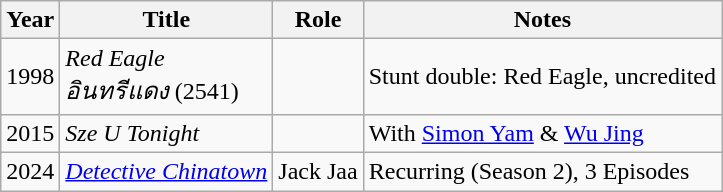<table class="wikitable sortable">
<tr>
<th>Year</th>
<th>Title</th>
<th>Role</th>
<th class="unsortable">Notes</th>
</tr>
<tr>
<td>1998</td>
<td><em>Red Eagle</em><br><em>อินทรีแดง</em> (2541)</td>
<td></td>
<td>Stunt double: Red Eagle, uncredited</td>
</tr>
<tr>
<td>2015</td>
<td><em>Sze U Tonight</em></td>
<td></td>
<td>With <a href='#'>Simon Yam</a> & <a href='#'>Wu Jing</a></td>
</tr>
<tr>
<td>2024</td>
<td><em><a href='#'>Detective Chinatown</a></em></td>
<td>Jack Jaa</td>
<td>Recurring (Season 2), 3 Episodes</td>
</tr>
</table>
